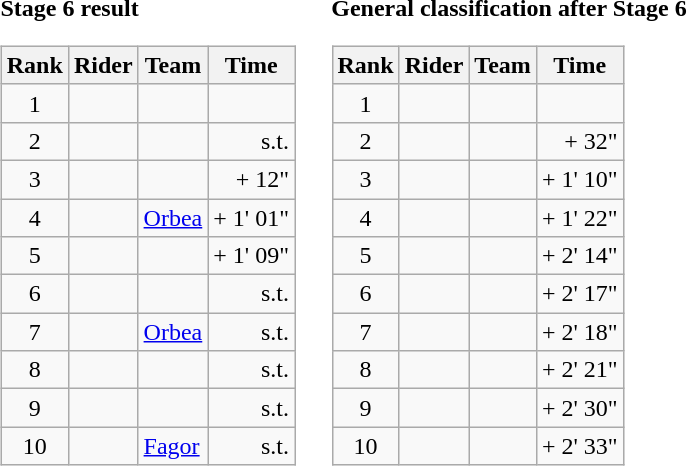<table>
<tr>
<td><strong>Stage 6 result</strong><br><table class="wikitable">
<tr>
<th scope="col">Rank</th>
<th scope="col">Rider</th>
<th scope="col">Team</th>
<th scope="col">Time</th>
</tr>
<tr>
<td style="text-align:center;">1</td>
<td></td>
<td></td>
<td style="text-align:right;"></td>
</tr>
<tr>
<td style="text-align:center;">2</td>
<td></td>
<td></td>
<td style="text-align:right;">s.t.</td>
</tr>
<tr>
<td style="text-align:center;">3</td>
<td></td>
<td></td>
<td style="text-align:right;">+ 12"</td>
</tr>
<tr>
<td style="text-align:center;">4</td>
<td></td>
<td><a href='#'>Orbea</a></td>
<td style="text-align:right;">+ 1' 01"</td>
</tr>
<tr>
<td style="text-align:center;">5</td>
<td></td>
<td></td>
<td style="text-align:right;">+ 1' 09"</td>
</tr>
<tr>
<td style="text-align:center;">6</td>
<td></td>
<td></td>
<td style="text-align:right;">s.t.</td>
</tr>
<tr>
<td style="text-align:center;">7</td>
<td></td>
<td><a href='#'>Orbea</a></td>
<td style="text-align:right;">s.t.</td>
</tr>
<tr>
<td style="text-align:center;">8</td>
<td></td>
<td></td>
<td style="text-align:right;">s.t.</td>
</tr>
<tr>
<td style="text-align:center;">9</td>
<td></td>
<td></td>
<td style="text-align:right;">s.t.</td>
</tr>
<tr>
<td style="text-align:center;">10</td>
<td></td>
<td><a href='#'>Fagor</a></td>
<td style="text-align:right;">s.t.</td>
</tr>
</table>
</td>
<td></td>
<td><strong>General classification after Stage 6</strong><br><table class="wikitable">
<tr>
<th scope="col">Rank</th>
<th scope="col">Rider</th>
<th scope="col">Team</th>
<th scope="col">Time</th>
</tr>
<tr>
<td style="text-align:center;">1</td>
<td></td>
<td></td>
<td style="text-align:right;"></td>
</tr>
<tr>
<td style="text-align:center;">2</td>
<td></td>
<td></td>
<td style="text-align:right;">+ 32"</td>
</tr>
<tr>
<td style="text-align:center;">3</td>
<td></td>
<td></td>
<td style="text-align:right;">+ 1' 10"</td>
</tr>
<tr>
<td style="text-align:center;">4</td>
<td></td>
<td></td>
<td style="text-align:right;">+ 1' 22"</td>
</tr>
<tr>
<td style="text-align:center;">5</td>
<td></td>
<td></td>
<td style="text-align:right;">+ 2' 14"</td>
</tr>
<tr>
<td style="text-align:center;">6</td>
<td></td>
<td></td>
<td style="text-align:right;">+ 2' 17"</td>
</tr>
<tr>
<td style="text-align:center;">7</td>
<td></td>
<td></td>
<td style="text-align:right;">+ 2' 18"</td>
</tr>
<tr>
<td style="text-align:center;">8</td>
<td></td>
<td></td>
<td style="text-align:right;">+ 2' 21"</td>
</tr>
<tr>
<td style="text-align:center;">9</td>
<td></td>
<td></td>
<td style="text-align:right;">+ 2' 30"</td>
</tr>
<tr>
<td style="text-align:center;">10</td>
<td></td>
<td></td>
<td style="text-align:right;">+ 2' 33"</td>
</tr>
</table>
</td>
</tr>
</table>
